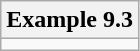<table class="wikitable">
<tr>
<th>Example 9.3</th>
</tr>
<tr>
<td></td>
</tr>
</table>
